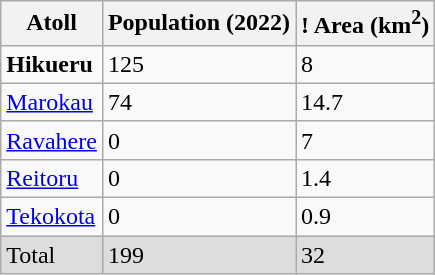<table class="wikitable sortable" border="1" align=center>
<tr>
<th>Atoll</th>
<th>Population (2022)</th>
<th>! Area (km<sup>2</sup>)</th>
</tr>
<tr>
<td><strong>Hikueru</strong></td>
<td>125</td>
<td>8</td>
</tr>
<tr>
<td><a href='#'>Marokau</a></td>
<td>74</td>
<td>14.7</td>
</tr>
<tr>
<td><a href='#'>Ravahere</a></td>
<td>0</td>
<td>7</td>
</tr>
<tr>
<td><a href='#'>Reitoru</a></td>
<td>0</td>
<td>1.4</td>
</tr>
<tr>
<td><a href='#'>Tekokota</a></td>
<td>0</td>
<td>0.9</td>
</tr>
<tr style="background: #DDDDDD;">
<td>Total</td>
<td>199</td>
<td>32</td>
</tr>
</table>
